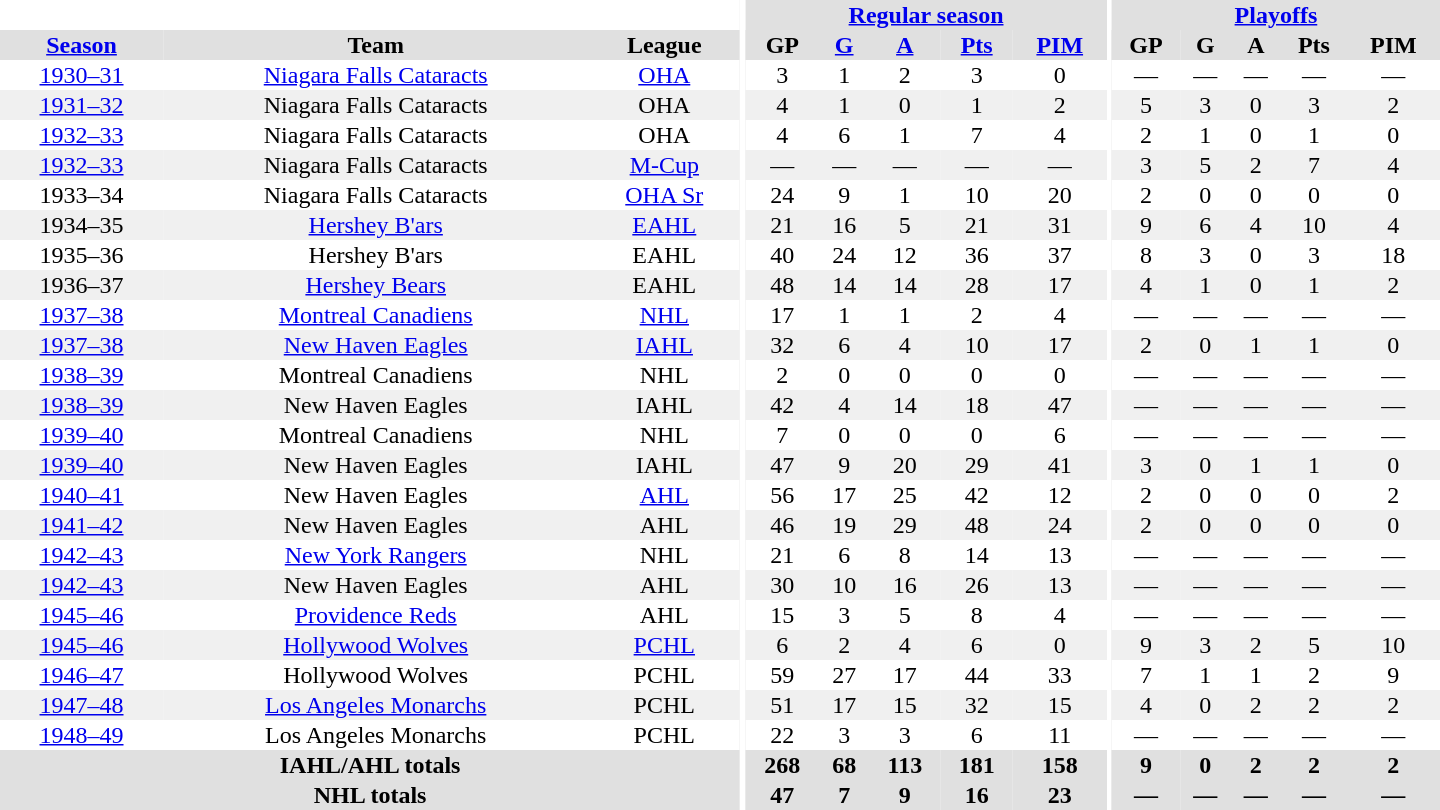<table border="0" cellpadding="1" cellspacing="0" style="text-align:center; width:60em">
<tr bgcolor="#e0e0e0">
<th colspan="3" bgcolor="#ffffff"></th>
<th rowspan="100" bgcolor="#ffffff"></th>
<th colspan="5"><a href='#'>Regular season</a></th>
<th rowspan="100" bgcolor="#ffffff"></th>
<th colspan="5"><a href='#'>Playoffs</a></th>
</tr>
<tr bgcolor="#e0e0e0">
<th><a href='#'>Season</a></th>
<th>Team</th>
<th>League</th>
<th>GP</th>
<th><a href='#'>G</a></th>
<th><a href='#'>A</a></th>
<th><a href='#'>Pts</a></th>
<th><a href='#'>PIM</a></th>
<th>GP</th>
<th>G</th>
<th>A</th>
<th>Pts</th>
<th>PIM</th>
</tr>
<tr>
<td><a href='#'>1930–31</a></td>
<td><a href='#'>Niagara Falls Cataracts</a></td>
<td><a href='#'>OHA</a></td>
<td>3</td>
<td>1</td>
<td>2</td>
<td>3</td>
<td>0</td>
<td>—</td>
<td>—</td>
<td>—</td>
<td>—</td>
<td>—</td>
</tr>
<tr bgcolor="#f0f0f0">
<td><a href='#'>1931–32</a></td>
<td>Niagara Falls Cataracts</td>
<td>OHA</td>
<td>4</td>
<td>1</td>
<td>0</td>
<td>1</td>
<td>2</td>
<td>5</td>
<td>3</td>
<td>0</td>
<td>3</td>
<td>2</td>
</tr>
<tr>
<td><a href='#'>1932–33</a></td>
<td>Niagara Falls Cataracts</td>
<td>OHA</td>
<td>4</td>
<td>6</td>
<td>1</td>
<td>7</td>
<td>4</td>
<td>2</td>
<td>1</td>
<td>0</td>
<td>1</td>
<td>0</td>
</tr>
<tr bgcolor="#f0f0f0">
<td><a href='#'>1932–33</a></td>
<td>Niagara Falls Cataracts</td>
<td><a href='#'>M-Cup</a></td>
<td>—</td>
<td>—</td>
<td>—</td>
<td>—</td>
<td>—</td>
<td>3</td>
<td>5</td>
<td>2</td>
<td>7</td>
<td>4</td>
</tr>
<tr>
<td>1933–34</td>
<td>Niagara Falls Cataracts</td>
<td><a href='#'>OHA Sr</a></td>
<td>24</td>
<td>9</td>
<td>1</td>
<td>10</td>
<td>20</td>
<td>2</td>
<td>0</td>
<td>0</td>
<td>0</td>
<td>0</td>
</tr>
<tr bgcolor="#f0f0f0">
<td>1934–35</td>
<td><a href='#'>Hershey B'ars</a></td>
<td><a href='#'>EAHL</a></td>
<td>21</td>
<td>16</td>
<td>5</td>
<td>21</td>
<td>31</td>
<td>9</td>
<td>6</td>
<td>4</td>
<td>10</td>
<td>4</td>
</tr>
<tr>
<td>1935–36</td>
<td>Hershey B'ars</td>
<td>EAHL</td>
<td>40</td>
<td>24</td>
<td>12</td>
<td>36</td>
<td>37</td>
<td>8</td>
<td>3</td>
<td>0</td>
<td>3</td>
<td>18</td>
</tr>
<tr bgcolor="#f0f0f0">
<td>1936–37</td>
<td><a href='#'>Hershey Bears</a></td>
<td>EAHL</td>
<td>48</td>
<td>14</td>
<td>14</td>
<td>28</td>
<td>17</td>
<td>4</td>
<td>1</td>
<td>0</td>
<td>1</td>
<td>2</td>
</tr>
<tr>
<td><a href='#'>1937–38</a></td>
<td><a href='#'>Montreal Canadiens</a></td>
<td><a href='#'>NHL</a></td>
<td>17</td>
<td>1</td>
<td>1</td>
<td>2</td>
<td>4</td>
<td>—</td>
<td>—</td>
<td>—</td>
<td>—</td>
<td>—</td>
</tr>
<tr bgcolor="#f0f0f0">
<td><a href='#'>1937–38</a></td>
<td><a href='#'>New Haven Eagles</a></td>
<td><a href='#'>IAHL</a></td>
<td>32</td>
<td>6</td>
<td>4</td>
<td>10</td>
<td>17</td>
<td>2</td>
<td>0</td>
<td>1</td>
<td>1</td>
<td>0</td>
</tr>
<tr>
<td><a href='#'>1938–39</a></td>
<td>Montreal Canadiens</td>
<td>NHL</td>
<td>2</td>
<td>0</td>
<td>0</td>
<td>0</td>
<td>0</td>
<td>—</td>
<td>—</td>
<td>—</td>
<td>—</td>
<td>—</td>
</tr>
<tr bgcolor="#f0f0f0">
<td><a href='#'>1938–39</a></td>
<td>New Haven Eagles</td>
<td>IAHL</td>
<td>42</td>
<td>4</td>
<td>14</td>
<td>18</td>
<td>47</td>
<td>—</td>
<td>—</td>
<td>—</td>
<td>—</td>
<td>—</td>
</tr>
<tr>
<td><a href='#'>1939–40</a></td>
<td>Montreal Canadiens</td>
<td>NHL</td>
<td>7</td>
<td>0</td>
<td>0</td>
<td>0</td>
<td>6</td>
<td>—</td>
<td>—</td>
<td>—</td>
<td>—</td>
<td>—</td>
</tr>
<tr bgcolor="#f0f0f0">
<td><a href='#'>1939–40</a></td>
<td>New Haven Eagles</td>
<td>IAHL</td>
<td>47</td>
<td>9</td>
<td>20</td>
<td>29</td>
<td>41</td>
<td>3</td>
<td>0</td>
<td>1</td>
<td>1</td>
<td>0</td>
</tr>
<tr>
<td><a href='#'>1940–41</a></td>
<td>New Haven Eagles</td>
<td><a href='#'>AHL</a></td>
<td>56</td>
<td>17</td>
<td>25</td>
<td>42</td>
<td>12</td>
<td>2</td>
<td>0</td>
<td>0</td>
<td>0</td>
<td>2</td>
</tr>
<tr bgcolor="#f0f0f0">
<td><a href='#'>1941–42</a></td>
<td>New Haven Eagles</td>
<td>AHL</td>
<td>46</td>
<td>19</td>
<td>29</td>
<td>48</td>
<td>24</td>
<td>2</td>
<td>0</td>
<td>0</td>
<td>0</td>
<td>0</td>
</tr>
<tr>
<td><a href='#'>1942–43</a></td>
<td><a href='#'>New York Rangers</a></td>
<td>NHL</td>
<td>21</td>
<td>6</td>
<td>8</td>
<td>14</td>
<td>13</td>
<td>—</td>
<td>—</td>
<td>—</td>
<td>—</td>
<td>—</td>
</tr>
<tr bgcolor="#f0f0f0">
<td><a href='#'>1942–43</a></td>
<td>New Haven Eagles</td>
<td>AHL</td>
<td>30</td>
<td>10</td>
<td>16</td>
<td>26</td>
<td>13</td>
<td>—</td>
<td>—</td>
<td>—</td>
<td>—</td>
<td>—</td>
</tr>
<tr>
<td><a href='#'>1945–46</a></td>
<td><a href='#'>Providence Reds</a></td>
<td>AHL</td>
<td>15</td>
<td>3</td>
<td>5</td>
<td>8</td>
<td>4</td>
<td>—</td>
<td>—</td>
<td>—</td>
<td>—</td>
<td>—</td>
</tr>
<tr bgcolor="#f0f0f0">
<td><a href='#'>1945–46</a></td>
<td><a href='#'>Hollywood Wolves</a></td>
<td><a href='#'>PCHL</a></td>
<td>6</td>
<td>2</td>
<td>4</td>
<td>6</td>
<td>0</td>
<td>9</td>
<td>3</td>
<td>2</td>
<td>5</td>
<td>10</td>
</tr>
<tr>
<td><a href='#'>1946–47</a></td>
<td>Hollywood Wolves</td>
<td>PCHL</td>
<td>59</td>
<td>27</td>
<td>17</td>
<td>44</td>
<td>33</td>
<td>7</td>
<td>1</td>
<td>1</td>
<td>2</td>
<td>9</td>
</tr>
<tr bgcolor="#f0f0f0">
<td><a href='#'>1947–48</a></td>
<td><a href='#'>Los Angeles Monarchs</a></td>
<td>PCHL</td>
<td>51</td>
<td>17</td>
<td>15</td>
<td>32</td>
<td>15</td>
<td>4</td>
<td>0</td>
<td>2</td>
<td>2</td>
<td>2</td>
</tr>
<tr>
<td><a href='#'>1948–49</a></td>
<td>Los Angeles Monarchs</td>
<td>PCHL</td>
<td>22</td>
<td>3</td>
<td>3</td>
<td>6</td>
<td>11</td>
<td>—</td>
<td>—</td>
<td>—</td>
<td>—</td>
<td>—</td>
</tr>
<tr bgcolor="#e0e0e0">
<th colspan="3">IAHL/AHL totals</th>
<th>268</th>
<th>68</th>
<th>113</th>
<th>181</th>
<th>158</th>
<th>9</th>
<th>0</th>
<th>2</th>
<th>2</th>
<th>2</th>
</tr>
<tr bgcolor="#e0e0e0">
<th colspan="3">NHL totals</th>
<th>47</th>
<th>7</th>
<th>9</th>
<th>16</th>
<th>23</th>
<th>—</th>
<th>—</th>
<th>—</th>
<th>—</th>
<th>—</th>
</tr>
</table>
